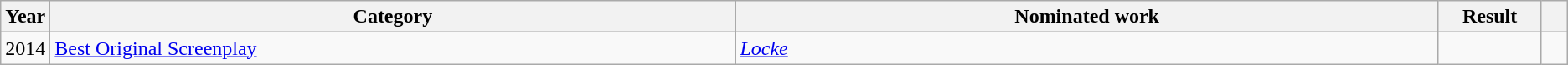<table class="wikitable sortable">
<tr>
<th scope="col" style="width:1em;">Year</th>
<th scope="col" style="width:39em;">Category</th>
<th scope="col" style="width:40em;">Nominated work</th>
<th scope="col" style="width:5em;">Result</th>
<th scope="col" style="width:1em;"class="unsortable"></th>
</tr>
<tr>
<td>2014</td>
<td><a href='#'>Best Original Screenplay</a></td>
<td><em><a href='#'>Locke</a></em></td>
<td></td>
<td></td>
</tr>
</table>
